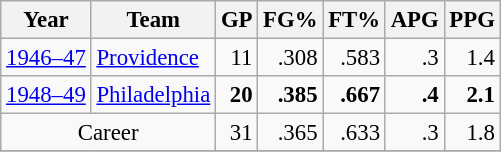<table class="wikitable sortable" style="font-size:95%; text-align:right;">
<tr>
<th>Year</th>
<th>Team</th>
<th>GP</th>
<th>FG%</th>
<th>FT%</th>
<th>APG</th>
<th>PPG</th>
</tr>
<tr>
<td style="text-align:left;"><a href='#'>1946–47</a></td>
<td style="text-align:left;"><a href='#'>Providence</a></td>
<td>11</td>
<td>.308</td>
<td>.583</td>
<td>.3</td>
<td>1.4</td>
</tr>
<tr>
<td style="text-align:left;"><a href='#'>1948–49</a></td>
<td style="text-align:left;"><a href='#'>Philadelphia</a></td>
<td><strong>20</strong></td>
<td><strong>.385</strong></td>
<td><strong>.667</strong></td>
<td><strong>.4</strong></td>
<td><strong>2.1</strong></td>
</tr>
<tr>
<td style="text-align:center;" colspan="2">Career</td>
<td>31</td>
<td>.365</td>
<td>.633</td>
<td>.3</td>
<td>1.8</td>
</tr>
<tr>
</tr>
</table>
